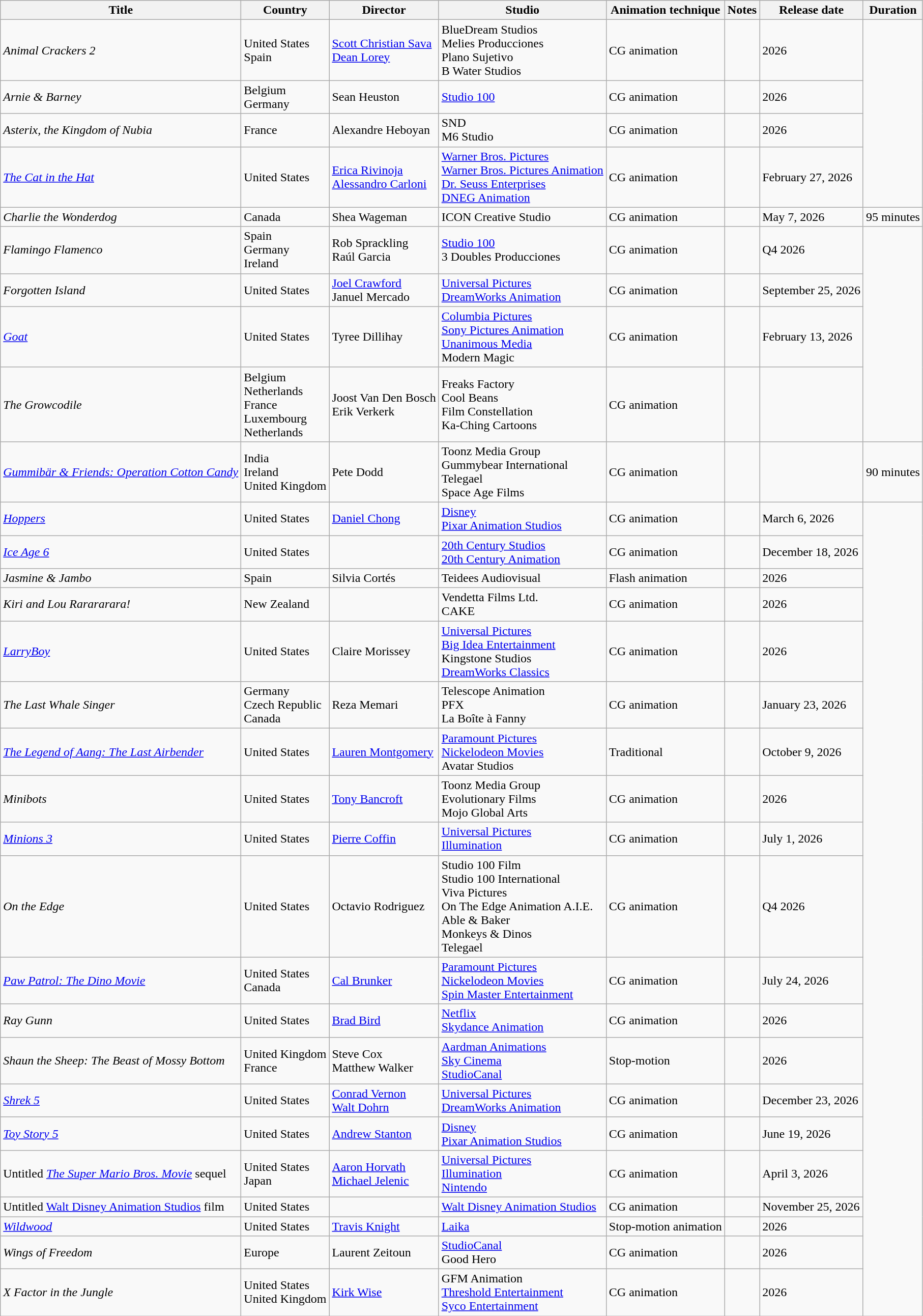<table class="wikitable sortable">
<tr>
<th scope=col>Title</th>
<th scope=col>Country</th>
<th scope=col>Director</th>
<th scope=col>Studio</th>
<th scope=col>Animation technique</th>
<th scope=col>Notes</th>
<th>Release date</th>
<th scope="col">Duration</th>
</tr>
<tr>
<td><em>Animal Crackers 2</em></td>
<td>United States<br>Spain</td>
<td><a href='#'>Scott Christian Sava</a><br><a href='#'>Dean Lorey</a></td>
<td>BlueDream Studios<br>Melies Producciones<br>Plano Sujetivo<br>B Water Studios</td>
<td>CG animation</td>
<td></td>
<td>2026</td>
</tr>
<tr>
<td><em>Arnie & Barney</em></td>
<td>Belgium<br>Germany</td>
<td>Sean Heuston</td>
<td><a href='#'>Studio 100</a></td>
<td>CG animation</td>
<td></td>
<td>2026</td>
</tr>
<tr>
<td><em>Asterix, the Kingdom of Nubia</em></td>
<td>France</td>
<td>Alexandre Heboyan</td>
<td>SND<br>M6 Studio</td>
<td>CG animation</td>
<td></td>
<td>2026</td>
</tr>
<tr>
<td data-sort-value="Cat in the Hat"><em><a href='#'>The Cat in the Hat</a></em></td>
<td>United States</td>
<td><a href='#'>Erica Rivinoja</a><br><a href='#'>Alessandro Carloni</a></td>
<td><a href='#'>Warner Bros. Pictures</a><br><a href='#'>Warner Bros. Pictures Animation</a><br><a href='#'>Dr. Seuss Enterprises</a><br><a href='#'>DNEG Animation</a></td>
<td>CG animation</td>
<td></td>
<td>February 27, 2026</td>
</tr>
<tr>
<td><em>Charlie the Wonderdog</em></td>
<td>Canada</td>
<td>Shea Wageman</td>
<td>ICON Creative Studio</td>
<td>CG animation</td>
<td></td>
<td>May 7, 2026</td>
<td>95 minutes</td>
</tr>
<tr>
<td><em>Flamingo Flamenco</em></td>
<td>Spain<br>Germany<br>Ireland</td>
<td>Rob Sprackling<br>Raúl Garcia</td>
<td><a href='#'>Studio 100</a><br>3 Doubles Producciones</td>
<td>CG animation</td>
<td></td>
<td>Q4 2026</td>
</tr>
<tr>
<td><em>Forgotten Island</em></td>
<td>United States</td>
<td><a href='#'>Joel Crawford</a><br>Januel Mercado</td>
<td><a href='#'>Universal Pictures</a><br><a href='#'>DreamWorks Animation</a></td>
<td>CG animation</td>
<td></td>
<td>September 25, 2026</td>
</tr>
<tr>
<td><em><a href='#'>Goat</a></em></td>
<td>United States</td>
<td>Tyree Dillihay</td>
<td><a href='#'>Columbia Pictures</a><br><a href='#'>Sony Pictures Animation</a><br><a href='#'>Unanimous Media</a><br>Modern Magic</td>
<td>CG animation</td>
<td></td>
<td>February 13, 2026</td>
</tr>
<tr>
<td><em>The Growcodile</em></td>
<td>Belgium<br>Netherlands<br>France<br>Luxembourg<br>Netherlands</td>
<td>Joost Van Den Bosch<br>Erik Verkerk</td>
<td>Freaks Factory<br>Cool Beans<br>Film Constellation<br>Ka-Ching Cartoons</td>
<td>CG animation</td>
<td></td>
<td></td>
</tr>
<tr>
<td><em><a href='#'>Gummibär & Friends: Operation Cotton Candy</a></em></td>
<td>India<br>Ireland<br>United Kingdom</td>
<td>Pete Dodd</td>
<td>Toonz Media Group<br>Gummybear International<br>Telegael<br>Space Age Films</td>
<td>CG animation</td>
<td></td>
<td></td>
<td>90 minutes</td>
</tr>
<tr>
<td><em><a href='#'>Hoppers</a></em></td>
<td>United States</td>
<td><a href='#'>Daniel Chong</a></td>
<td><a href='#'>Disney</a><br><a href='#'>Pixar Animation Studios</a></td>
<td>CG animation</td>
<td></td>
<td>March 6, 2026</td>
</tr>
<tr>
<td><em><a href='#'>Ice Age 6</a></em></td>
<td>United States</td>
<td></td>
<td><a href='#'>20th Century Studios</a><br><a href='#'>20th Century Animation</a></td>
<td>CG animation</td>
<td></td>
<td>December 18, 2026</td>
</tr>
<tr>
<td><em>Jasmine & Jambo</em></td>
<td>Spain</td>
<td>Silvia Cortés</td>
<td>Teidees Audiovisual</td>
<td>Flash animation</td>
<td></td>
<td>2026</td>
</tr>
<tr>
<td><em>Kiri and Lou Rarararara!</em></td>
<td>New Zealand</td>
<td></td>
<td>Vendetta Films Ltd.<br>CAKE</td>
<td>CG animation</td>
<td></td>
<td>2026</td>
</tr>
<tr>
<td><em><a href='#'>LarryBoy</a></em></td>
<td>United States</td>
<td>Claire Morissey</td>
<td><a href='#'>Universal Pictures</a><br><a href='#'>Big Idea Entertainment</a><br>Kingstone Studios<br><a href='#'>DreamWorks Classics</a></td>
<td>CG animation</td>
<td></td>
<td>2026</td>
</tr>
<tr>
<td><em>The Last Whale Singer</em></td>
<td>Germany<br>Czech Republic<br>Canada</td>
<td>Reza Memari</td>
<td>Telescope Animation<br>PFX<br>La Boîte à Fanny</td>
<td>CG animation</td>
<td></td>
<td>January 23, 2026</td>
</tr>
<tr>
<td data-sort-value="Legend of Aang The Last Airbender"><em><a href='#'>The Legend of Aang: The Last Airbender</a></em></td>
<td>United States</td>
<td><a href='#'>Lauren Montgomery</a></td>
<td><a href='#'>Paramount Pictures</a><br><a href='#'>Nickelodeon Movies</a><br>Avatar Studios</td>
<td>Traditional</td>
<td></td>
<td>October 9, 2026</td>
</tr>
<tr>
<td><em>Minibots</em></td>
<td>United States</td>
<td><a href='#'>Tony Bancroft</a></td>
<td>Toonz Media Group<br>Evolutionary Films<br>Mojo Global Arts</td>
<td>CG animation</td>
<td></td>
<td>2026</td>
</tr>
<tr>
<td><em><a href='#'>Minions 3</a></em></td>
<td>United States</td>
<td><a href='#'>Pierre Coffin</a></td>
<td><a href='#'>Universal Pictures</a><br><a href='#'>Illumination</a></td>
<td>CG animation</td>
<td></td>
<td>July 1, 2026</td>
</tr>
<tr>
<td><em>On the Edge</em></td>
<td>United States</td>
<td>Octavio Rodriguez</td>
<td>Studio 100 Film<br>Studio 100 International<br>Viva Pictures<br>On The Edge Animation A.I.E.<br>Able & Baker<br>Monkeys & Dinos<br>Telegael</td>
<td>CG animation</td>
<td></td>
<td>Q4 2026</td>
</tr>
<tr>
<td><em><a href='#'>Paw Patrol: The Dino Movie</a></em></td>
<td>United States<br>Canada</td>
<td><a href='#'>Cal Brunker</a></td>
<td><a href='#'>Paramount Pictures</a><br><a href='#'>Nickelodeon Movies</a><br><a href='#'>Spin Master Entertainment</a></td>
<td>CG animation</td>
<td></td>
<td>July 24, 2026</td>
</tr>
<tr>
<td><em>Ray Gunn</em></td>
<td>United States</td>
<td><a href='#'>Brad Bird</a></td>
<td><a href='#'>Netflix</a><br><a href='#'>Skydance Animation</a></td>
<td>CG animation</td>
<td></td>
<td>2026</td>
</tr>
<tr>
<td><em>Shaun the Sheep: The Beast of Mossy Bottom</em></td>
<td>United Kingdom<br>France</td>
<td>Steve Cox<br>Matthew Walker</td>
<td><a href='#'>Aardman Animations</a><br><a href='#'>Sky Cinema</a><br><a href='#'>StudioCanal</a></td>
<td>Stop-motion</td>
<td></td>
<td>2026</td>
</tr>
<tr>
<td><em><a href='#'>Shrek 5</a></em></td>
<td>United States</td>
<td><a href='#'>Conrad Vernon</a><br><a href='#'>Walt Dohrn</a></td>
<td><a href='#'>Universal Pictures</a><br><a href='#'>DreamWorks Animation</a></td>
<td>CG animation</td>
<td></td>
<td>December 23, 2026</td>
</tr>
<tr>
<td><em><a href='#'>Toy Story 5</a></em></td>
<td>United States</td>
<td><a href='#'>Andrew Stanton</a></td>
<td><a href='#'>Disney</a><br><a href='#'>Pixar Animation Studios</a></td>
<td>CG animation</td>
<td></td>
<td>June 19, 2026</td>
</tr>
<tr>
<td data-sort-value="Super Mario Bros Movie sequel">Untitled <a href='#'><em>The Super Mario Bros. Movie</em></a> sequel</td>
<td>United States<br>Japan</td>
<td><a href='#'>Aaron Horvath</a><br><a href='#'>Michael Jelenic</a></td>
<td><a href='#'>Universal Pictures</a><br><a href='#'>Illumination</a><br><a href='#'>Nintendo</a></td>
<td>CG animation</td>
<td></td>
<td>April 3, 2026</td>
</tr>
<tr>
<td data-sort-value="Walt Disney Animation Studios">Untitled <a href='#'>Walt Disney Animation Studios</a> film</td>
<td>United States</td>
<td></td>
<td><a href='#'>Walt Disney Animation Studios</a></td>
<td>CG animation</td>
<td></td>
<td>November 25, 2026</td>
</tr>
<tr>
<td><em><a href='#'>Wildwood</a></em></td>
<td>United States</td>
<td><a href='#'>Travis Knight</a></td>
<td><a href='#'>Laika</a></td>
<td>Stop-motion animation</td>
<td></td>
<td>2026</td>
</tr>
<tr>
<td><em>Wings of Freedom</em></td>
<td>Europe</td>
<td>Laurent Zeitoun</td>
<td><a href='#'>StudioCanal</a><br>Good Hero</td>
<td>CG animation</td>
<td></td>
<td>2026</td>
</tr>
<tr>
<td><em>X Factor in the Jungle</em></td>
<td>United States<br>United Kingdom</td>
<td><a href='#'>Kirk Wise</a></td>
<td>GFM Animation<br><a href='#'>Threshold Entertainment</a><br><a href='#'>Syco Entertainment</a></td>
<td>CG animation</td>
<td></td>
<td>2026</td>
</tr>
</table>
